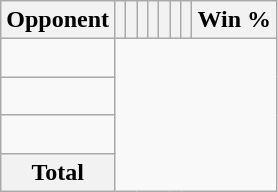<table class="wikitable sortable collapsible collapsed" style="text-align: center;">
<tr>
<th>Opponent</th>
<th></th>
<th></th>
<th></th>
<th></th>
<th></th>
<th></th>
<th></th>
<th>Win %</th>
</tr>
<tr>
<td align="left"><br></td>
</tr>
<tr>
<td align="left"><br></td>
</tr>
<tr>
<td align="left"><br></td>
</tr>
<tr class="sortbottom">
<th>Total<br></th>
</tr>
</table>
